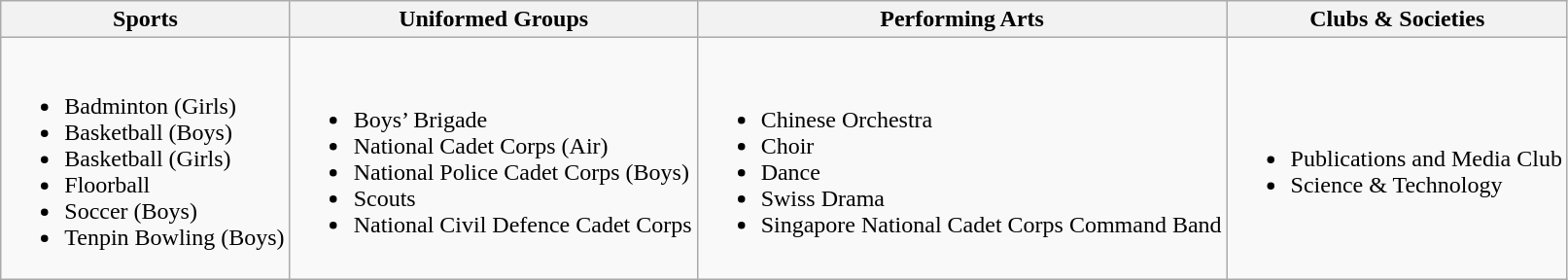<table class="wikitable">
<tr>
<th>Sports</th>
<th>Uniformed Groups</th>
<th>Performing Arts</th>
<th>Clubs & Societies</th>
</tr>
<tr>
<td><br><ul><li>Badminton (Girls)</li><li>Basketball (Boys)</li><li>Basketball (Girls)</li><li>Floorball</li><li>Soccer (Boys)</li><li>Tenpin Bowling (Boys)</li></ul></td>
<td><br><ul><li>Boys’ Brigade</li><li>National Cadet Corps (Air)</li><li>National Police Cadet Corps (Boys)</li><li>Scouts</li><li>National Civil Defence Cadet Corps</li></ul></td>
<td><br><ul><li>Chinese Orchestra</li><li>Choir</li><li>Dance</li><li>Swiss Drama</li><li>Singapore National Cadet Corps Command Band</li></ul></td>
<td><br><ul><li>Publications and Media Club</li><li>Science & Technology</li></ul></td>
</tr>
</table>
